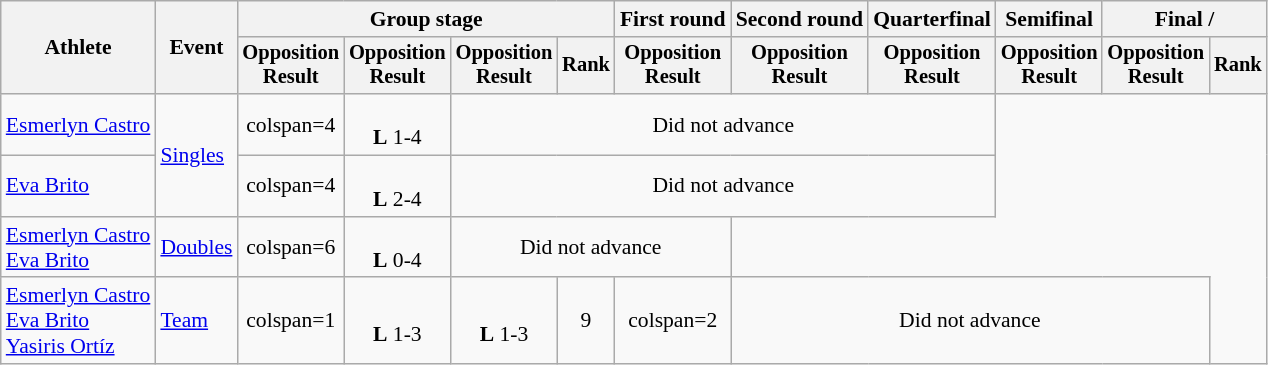<table class=wikitable style=font-size:90%;text-align:center>
<tr>
<th rowspan=2>Athlete</th>
<th rowspan=2>Event</th>
<th colspan=4>Group stage</th>
<th>First round</th>
<th>Second round</th>
<th>Quarterfinal</th>
<th>Semifinal</th>
<th colspan=2>Final / </th>
</tr>
<tr style=font-size:95%>
<th>Opposition<br>Result</th>
<th>Opposition<br>Result</th>
<th>Opposition<br>Result</th>
<th>Rank</th>
<th>Opposition<br>Result</th>
<th>Opposition<br>Result</th>
<th>Opposition<br>Result</th>
<th>Opposition<br>Result</th>
<th>Opposition<br>Result</th>
<th>Rank</th>
</tr>
<tr>
<td align=left><a href='#'>Esmerlyn Castro</a></td>
<td align=left rowspan=2><a href='#'>Singles</a></td>
<td>colspan=4 </td>
<td><br><strong>L</strong> 1-4</td>
<td colspan=5>Did not advance</td>
</tr>
<tr>
<td align=left><a href='#'>Eva Brito</a></td>
<td>colspan=4 </td>
<td><br><strong>L</strong> 2-4</td>
<td colspan=5>Did not advance</td>
</tr>
<tr>
<td align=left><a href='#'>Esmerlyn Castro</a><br><a href='#'>Eva Brito</a></td>
<td align=left><a href='#'>Doubles</a></td>
<td>colspan=6 </td>
<td><br><strong>L</strong> 0-4</td>
<td colspan=3>Did not advance</td>
</tr>
<tr>
<td align=left><a href='#'>Esmerlyn Castro</a><br><a href='#'>Eva Brito</a><br><a href='#'>Yasiris Ortíz</a></td>
<td align=left><a href='#'>Team</a></td>
<td>colspan=1 </td>
<td><br><strong>L</strong> 1-3</td>
<td><br><strong>L</strong> 1-3</td>
<td>9</td>
<td>colspan=2 </td>
<td colspan=4>Did not advance</td>
</tr>
</table>
